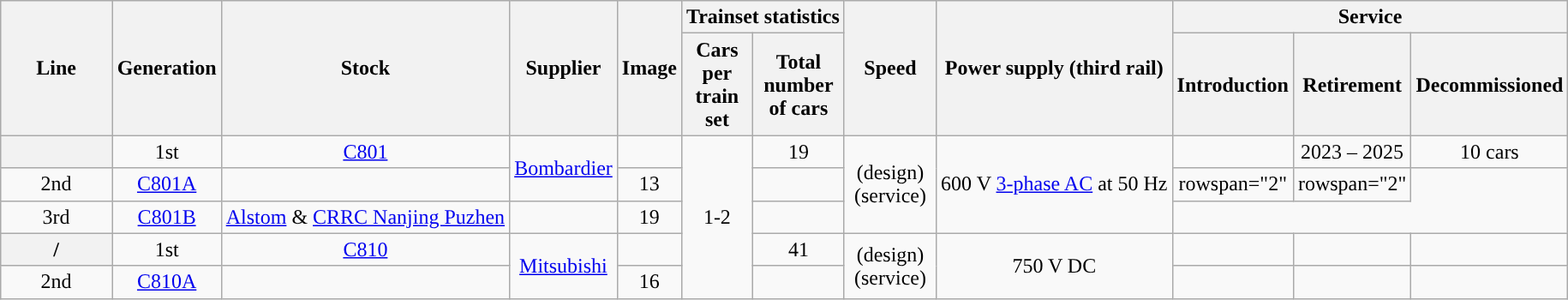<table class="wikitable" style="margin: 0 auto; text-align:center">
<tr>
<th rowspan="2" style="width:5em">Line</th>
<th rowspan="2">Generation</th>
<th rowspan="2">Stock</th>
<th rowspan="2">Supplier</th>
<th rowspan="2">Image</th>
<th colspan="2">Trainset statistics</th>
<th rowspan="2" style="width:4em">Speed</th>
<th rowspan="2">Power supply (third rail)</th>
<th colspan="3">Service</th>
</tr>
<tr>
<th style="width:3em">Cars per train set</th>
<th style="width:4em">Total number of cars</th>
<th>Introduction</th>
<th>Retirement</th>
<th>Decommissioned</th>
</tr>
<tr>
<th style="background-color:#"><a href='#'></a></th>
<td>1st</td>
<td><a href='#'>C801</a></td>
<td rowspan="2"><a href='#'>Bombardier</a></td>
<td></td>
<td rowspan="5">1-2</td>
<td>19</td>
<td rowspan="3"> (design)<br> (service)</td>
<td rowspan="3">600 V <a href='#'>3-phase AC</a> at 50 Hz</td>
<td></td>
<td>2023 – 2025</td>
<td>10 cars</td>
</tr>
<tr>
<td>2nd</td>
<td><a href='#'>C801A</a></td>
<td></td>
<td>13</td>
<td></td>
<td>rowspan="2" </td>
<td>rowspan="2" </td>
</tr>
<tr>
<td>3rd</td>
<td><a href='#'>C801B</a></td>
<td><a href='#'>Alstom</a> & <a href='#'>CRRC Nanjing Puzhen</a></td>
<td></td>
<td>19</td>
<td></td>
</tr>
<tr>
<th style="background-color:#"><a href='#'></a> / <a href='#'></a></th>
<td>1st</td>
<td><a href='#'>C810</a></td>
<td rowspan="2"><a href='#'>Mitsubishi</a></td>
<td></td>
<td>41</td>
<td rowspan="2"> (design)<br> (service)</td>
<td rowspan="2">750 V DC</td>
<td></td>
<td></td>
<td></td>
</tr>
<tr>
<td>2nd</td>
<td><a href='#'>C810A</a></td>
<td></td>
<td>16</td>
<td></td>
<td></td>
<td></td>
</tr>
</table>
